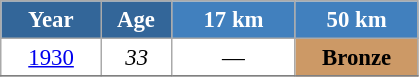<table class="wikitable" style="font-size:95%; text-align:center; border:grey solid 1px; border-collapse:collapse; background:#ffffff;">
<tr>
<th style="background-color:#369; color:white; width:60px;"> Year </th>
<th style="background-color:#369; color:white; width:40px;"> Age </th>
<th style="background-color:#4180be; color:white; width:75px;"> 17 km </th>
<th style="background-color:#4180be; color:white; width:75px;"> 50 km </th>
</tr>
<tr>
<td><a href='#'>1930</a></td>
<td><em>33</em></td>
<td>—</td>
<td bgcolor="cc9966"><strong>Bronze</strong></td>
</tr>
<tr>
</tr>
</table>
